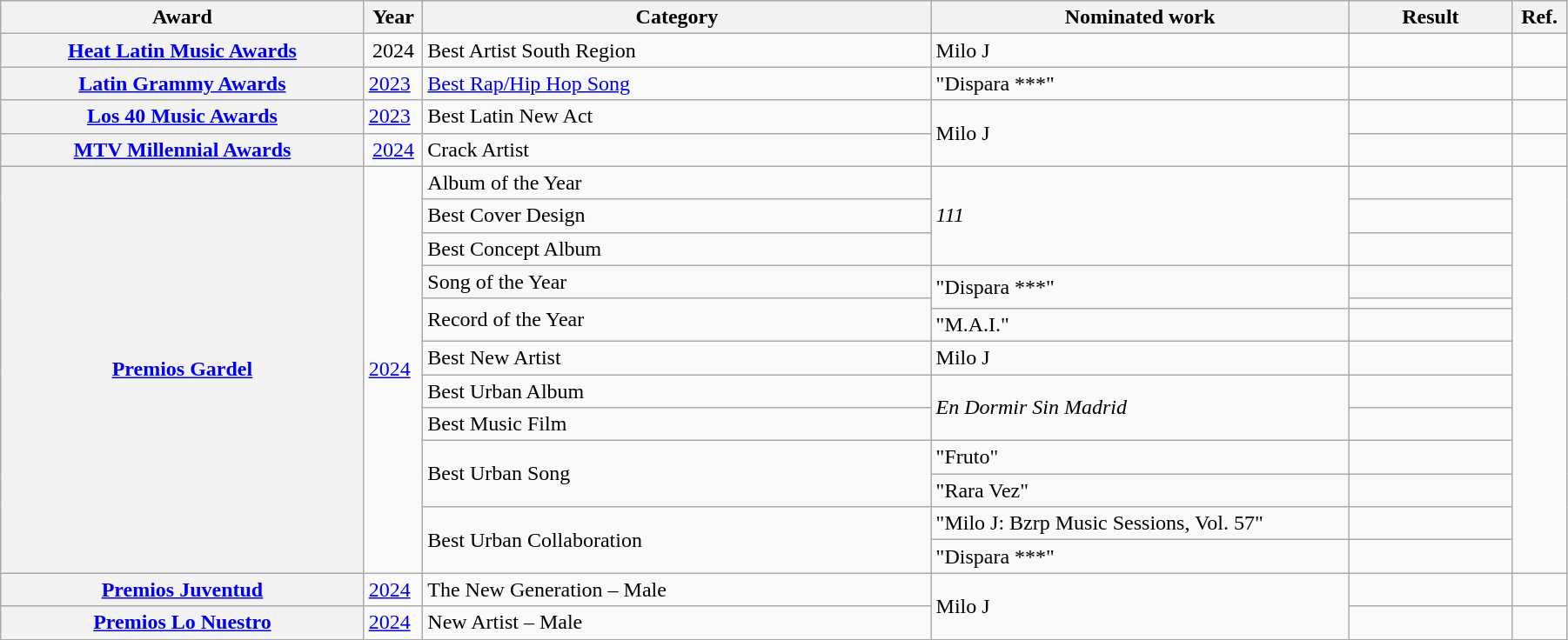<table class="wikitable sortable plainrowheaders" style="width:95%;">
<tr>
<th style="width:20%;">Award</th>
<th width=3%>Year</th>
<th style="width:28%;">Category</th>
<th style="width:23%;">Nominated work</th>
<th style="width:9%;">Result</th>
<th style="width:3%;">Ref.</th>
</tr>
<tr>
<th scope="row"><a href='#'>Heat Latin Music Awards</a></th>
<td align="center">2024</td>
<td>Best Artist South Region</td>
<td>Milo J</td>
<td></td>
<td align="center"></td>
</tr>
<tr>
<th scope="row"><a href='#'>Latin Grammy Awards</a></th>
<td><a href='#'>2023</a></td>
<td><a href='#'>Best Rap/Hip Hop Song</a></td>
<td>"Dispara ***" </td>
<td></td>
<td align="center"></td>
</tr>
<tr>
<th scope="row"><a href='#'>Los 40 Music Awards</a></th>
<td><a href='#'>2023</a></td>
<td>Best Latin New Act</td>
<td rowspan="2">Milo J</td>
<td></td>
<td align="center"></td>
</tr>
<tr>
<th scope="row"><a href='#'>MTV Millennial Awards</a></th>
<td align="center"><a href='#'>2024</a></td>
<td>Crack Artist</td>
<td></td>
<td align="center"></td>
</tr>
<tr>
<th scope="row" rowspan="13"><a href='#'>Premios Gardel</a></th>
<td rowspan="13"><a href='#'>2024</a></td>
<td>Album of the Year</td>
<td rowspan="3"><em>111</em></td>
<td></td>
<td align="center" rowspan="13"></td>
</tr>
<tr>
<td>Best Cover Design</td>
<td></td>
</tr>
<tr>
<td>Best Concept Album</td>
<td></td>
</tr>
<tr>
<td>Song of the Year</td>
<td rowspan="2">"Dispara ***" </td>
<td></td>
</tr>
<tr>
<td rowspan="2">Record of the Year</td>
<td></td>
</tr>
<tr>
<td>"M.A.I."</td>
<td></td>
</tr>
<tr>
<td>Best New Artist</td>
<td>Milo J</td>
<td></td>
</tr>
<tr>
<td>Best Urban Album</td>
<td rowspan="2"><em>En Dormir Sin Madrid</em> </td>
<td></td>
</tr>
<tr>
<td>Best Music Film</td>
<td></td>
</tr>
<tr>
<td rowspan="2">Best Urban Song</td>
<td>"Fruto" </td>
<td></td>
</tr>
<tr>
<td>"Rara Vez" </td>
<td></td>
</tr>
<tr>
<td rowspan="2">Best Urban Collaboration</td>
<td>"Milo J: Bzrp Music Sessions, Vol. 57" </td>
<td></td>
</tr>
<tr>
<td>"Dispara ***" </td>
<td></td>
</tr>
<tr>
<th scope="row"><a href='#'>Premios Juventud</a></th>
<td><a href='#'>2024</a></td>
<td>The New Generation – Male</td>
<td rowspan="2">Milo J</td>
<td></td>
<td style="text-align:center;"></td>
</tr>
<tr>
<th scope="row"><a href='#'>Premios Lo Nuestro</a></th>
<td><a href='#'>2024</a></td>
<td>New Artist – Male</td>
<td></td>
<td align="center"></td>
</tr>
<tr>
</tr>
</table>
